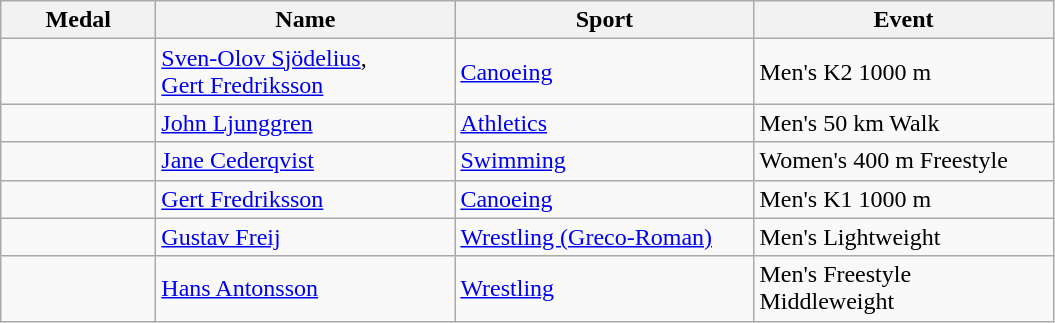<table class="wikitable sortable">
<tr>
<th style="width:6em">Medal</th>
<th style="width:12em">Name</th>
<th style="width:12em">Sport</th>
<th style="width:12em">Event</th>
</tr>
<tr>
<td></td>
<td><a href='#'>Sven-Olov Sjödelius</a>, <br><a href='#'>Gert Fredriksson</a></td>
<td><a href='#'>Canoeing</a></td>
<td>Men's K2 1000 m</td>
</tr>
<tr>
<td></td>
<td><a href='#'>John Ljunggren</a></td>
<td><a href='#'>Athletics</a></td>
<td>Men's 50 km Walk</td>
</tr>
<tr>
<td></td>
<td><a href='#'>Jane Cederqvist</a></td>
<td><a href='#'>Swimming</a></td>
<td>Women's 400 m Freestyle</td>
</tr>
<tr>
<td></td>
<td><a href='#'>Gert Fredriksson</a></td>
<td><a href='#'>Canoeing</a></td>
<td>Men's K1 1000 m</td>
</tr>
<tr>
<td></td>
<td><a href='#'>Gustav Freij</a></td>
<td><a href='#'>Wrestling (Greco-Roman)</a></td>
<td>Men's Lightweight</td>
</tr>
<tr>
<td></td>
<td><a href='#'>Hans Antonsson</a></td>
<td><a href='#'>Wrestling</a></td>
<td>Men's Freestyle Middleweight</td>
</tr>
</table>
